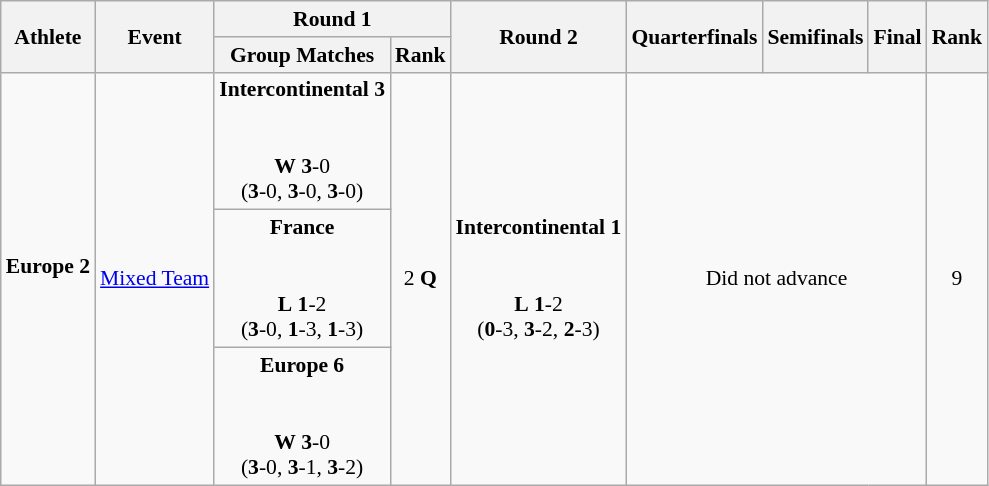<table class="wikitable" border="1" style="font-size:90%">
<tr>
<th rowspan=2>Athlete</th>
<th rowspan=2>Event</th>
<th colspan=2>Round 1</th>
<th rowspan=2>Round 2</th>
<th rowspan=2>Quarterfinals</th>
<th rowspan=2>Semifinals</th>
<th rowspan=2>Final</th>
<th rowspan=2>Rank</th>
</tr>
<tr>
<th>Group Matches</th>
<th>Rank</th>
</tr>
<tr>
<td rowspan=3><strong>Europe 2</strong><br><br></td>
<td rowspan=3><a href='#'>Mixed Team</a></td>
<td align=center><strong>Intercontinental 3</strong><br><br><br> <strong>W</strong> <strong>3</strong>-0 <br> (<strong>3</strong>-0, <strong>3</strong>-0, <strong>3</strong>-0)</td>
<td rowspan=3 align=center>2 <strong>Q</strong></td>
<td align=center rowspan=3><strong>Intercontinental 1</strong><br><br><br> <strong>L</strong> <strong>1</strong>-2 <br> (<strong>0</strong>-3, <strong>3</strong>-2, <strong>2</strong>-3)</td>
<td rowspan=3 colspan=3 align=center>Did not advance</td>
<td rowspan=3 align=center>9</td>
</tr>
<tr>
<td align=center><strong>France</strong><br><br><br> <strong>L</strong> <strong>1</strong>-2 <br> (<strong>3</strong>-0, <strong>1</strong>-3, <strong>1</strong>-3)</td>
</tr>
<tr>
<td align=center><strong>Europe 6</strong><br><br><br> <strong>W</strong> <strong>3</strong>-0 <br> (<strong>3</strong>-0, <strong>3</strong>-1, <strong>3</strong>-2)</td>
</tr>
</table>
